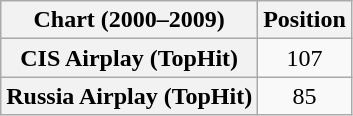<table class="wikitable plainrowheaders" style="text-align:center">
<tr>
<th scope="col">Chart (2000–2009)</th>
<th scope="col">Position</th>
</tr>
<tr>
<th scope="row">CIS Airplay (TopHit)</th>
<td>107</td>
</tr>
<tr>
<th scope="row">Russia Airplay (TopHit)</th>
<td>85</td>
</tr>
</table>
